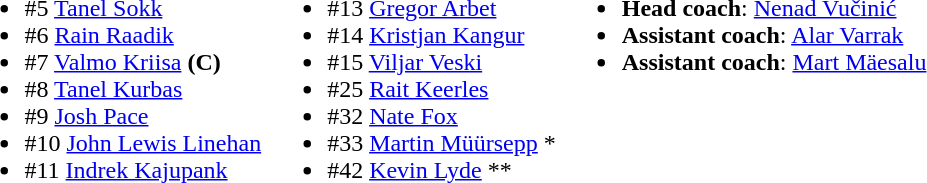<table>
<tr valign="top">
<td><br><ul><li>#5  <a href='#'>Tanel Sokk</a></li><li>#6  <a href='#'>Rain Raadik</a></li><li>#7  <a href='#'>Valmo Kriisa</a> <strong>(C)</strong></li><li>#8  <a href='#'>Tanel Kurbas</a></li><li>#9  <a href='#'>Josh Pace</a></li><li>#10  <a href='#'>John Lewis Linehan</a></li><li>#11  <a href='#'>Indrek Kajupank</a></li></ul></td>
<td><br><ul><li>#13  <a href='#'>Gregor Arbet</a></li><li>#14  <a href='#'>Kristjan Kangur</a></li><li>#15  <a href='#'>Viljar Veski</a></li><li>#25  <a href='#'>Rait Keerles</a></li><li>#32  <a href='#'>Nate Fox</a></li><li>#33  <a href='#'>Martin Müürsepp</a> *</li><li>#42  <a href='#'>Kevin Lyde</a> **</li></ul></td>
<td><br><ul><li><strong>Head coach</strong>:  <a href='#'>Nenad Vučinić</a></li><li><strong>Assistant coach</strong>:  <a href='#'>Alar Varrak</a></li><li><strong>Assistant coach</strong>:  <a href='#'>Mart Mäesalu</a></li></ul></td>
</tr>
</table>
